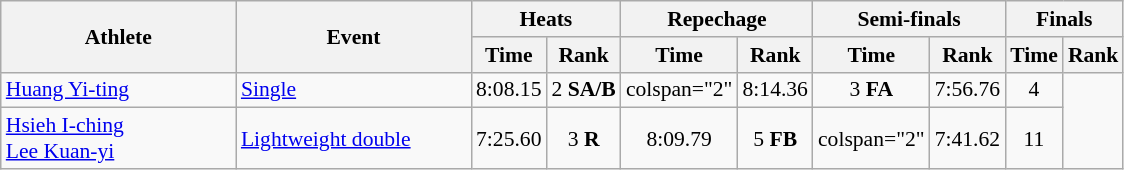<table class="wikitable" style="font-size:90%; text-align:center">
<tr>
<th rowspan="2" width="150">Athlete</th>
<th rowspan="2" width="150">Event</th>
<th colspan="2">Heats</th>
<th colspan="2">Repechage</th>
<th colspan="2">Semi-finals</th>
<th colspan="2">Finals</th>
</tr>
<tr>
<th>Time</th>
<th>Rank</th>
<th>Time</th>
<th>Rank</th>
<th>Time</th>
<th>Rank</th>
<th>Time</th>
<th>Rank</th>
</tr>
<tr>
<td align="left"><a href='#'>Huang Yi-ting</a></td>
<td align="left"><a href='#'>Single</a></td>
<td>8:08.15</td>
<td>2 <strong>SA/B</strong></td>
<td>colspan="2" </td>
<td>8:14.36</td>
<td>3 <strong>FA</strong></td>
<td>7:56.76</td>
<td>4</td>
</tr>
<tr>
<td align="left"><a href='#'>Hsieh I-ching</a><br><a href='#'>Lee Kuan-yi</a></td>
<td align="left"><a href='#'>Lightweight double</a></td>
<td>7:25.60</td>
<td>3 <strong>R</strong></td>
<td>8:09.79</td>
<td>5 <strong>FB</strong></td>
<td>colspan="2" </td>
<td>7:41.62</td>
<td>11</td>
</tr>
</table>
